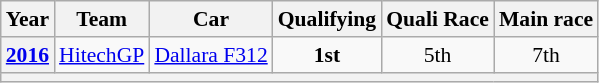<table class="wikitable" style="text-align:center; font-size:90%">
<tr>
<th>Year</th>
<th>Team</th>
<th>Car</th>
<th>Qualifying</th>
<th>Quali Race</th>
<th>Main race</th>
</tr>
<tr>
<th><a href='#'>2016</a></th>
<td align="left"> <a href='#'>HitechGP</a></td>
<td align="left"><a href='#'>Dallara F312</a></td>
<td><strong>1st</strong></td>
<td>5th</td>
<td>7th</td>
</tr>
<tr>
<th colspan="6"></th>
</tr>
</table>
